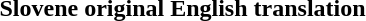<table>
<tr>
<th>Slovene original</th>
<th>English translation<br></th>
</tr>
<tr style=" white-space:nowrap;">
<td><br><table>
<tr>
<th></th>
<th></th>
</tr>
<tr style="vertical-align:top; white-space:nowrap;">
<td></td>
<td></td>
</tr>
</table>
</td>
<td></td>
</tr>
</table>
